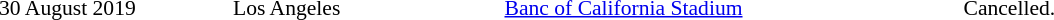<table cellpadding="2" style="border: 0px solid darkgray; font-size:90%">
<tr>
<th width="150"></th>
<th width="175"></th>
<th width="300"></th>
<th width="350"></th>
</tr>
<tr border="0">
<td>30 August 2019</td>
<td>Los Angeles</td>
<td><a href='#'>Banc of California Stadium</a></td>
<td>Cancelled.</td>
</tr>
<tr>
</tr>
</table>
